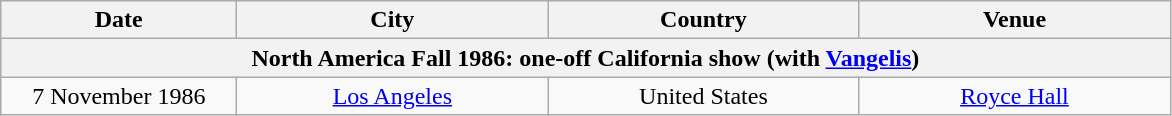<table class="wikitable" style="text-align:center;">
<tr>
<th style="width:150px;">Date</th>
<th style="width:200px;">City</th>
<th style="width:200px;">Country</th>
<th style="width:200px;">Venue</th>
</tr>
<tr>
<th colspan="4">North America Fall 1986: one-off California show (with <a href='#'>Vangelis</a>)</th>
</tr>
<tr>
<td>7 November 1986</td>
<td><a href='#'>Los Angeles</a></td>
<td>United States</td>
<td><a href='#'>Royce Hall</a></td>
</tr>
</table>
